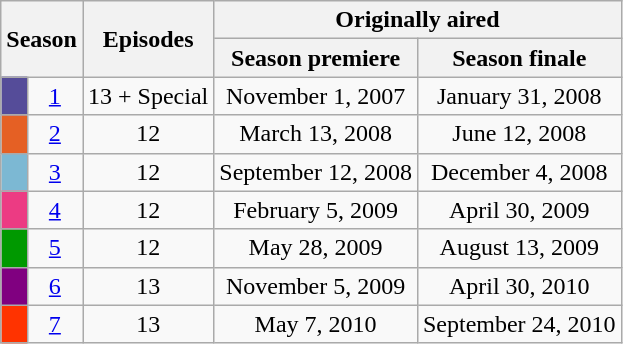<table class="wikitable" |>
<tr>
<th colspan="2" rowspan="2">Season</th>
<th rowspan="2">Episodes</th>
<th colspan="2">Originally aired</th>
</tr>
<tr>
<th>Season premiere</th>
<th>Season finale</th>
</tr>
<tr>
<td bgcolor=554C99 height="10px"></td>
<td align="center"><a href='#'>1</a></td>
<td align="center">13 + Special</td>
<td align="center">November 1, 2007</td>
<td align="center">January 31, 2008</td>
</tr>
<tr>
<td bgcolor=E56024 height="10px"></td>
<td align="center"><a href='#'>2</a></td>
<td align="center">12</td>
<td align="center">March 13, 2008</td>
<td align="center">June 12, 2008</td>
</tr>
<tr>
<td bgcolor="#7CB8D3" height="10px"></td>
<td align="center"><a href='#'>3</a></td>
<td align="center">12</td>
<td align="center">September 12, 2008</td>
<td align="center">December 4, 2008</td>
</tr>
<tr>
<td bgcolor="#EC3B83" height="10px"></td>
<td align="center"><a href='#'>4</a></td>
<td align="center">12</td>
<td align="center">February 5, 2009</td>
<td align="center">April 30, 2009</td>
</tr>
<tr>
<td bgcolor="#009900" height="10px"></td>
<td align="center"><a href='#'>5</a></td>
<td align="center">12</td>
<td align="center">May 28, 2009</td>
<td align="center">August 13, 2009</td>
</tr>
<tr>
<td bgcolor="#800080" height="10px"></td>
<td align="center"><a href='#'>6</a></td>
<td align="center">13</td>
<td align="center">November 5, 2009</td>
<td align="center">April 30, 2010</td>
</tr>
<tr>
<td bgcolor="#FF3300" height="10px"></td>
<td align="center"><a href='#'>7</a></td>
<td align="center">13</td>
<td align="center">May 7, 2010</td>
<td align="center">September 24, 2010</td>
</tr>
</table>
